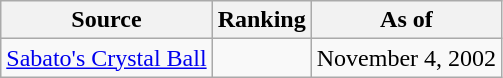<table class="wikitable">
<tr>
<th>Source</th>
<th>Ranking</th>
<th>As of</th>
</tr>
<tr>
<td><a href='#'>Sabato's Crystal Ball</a></td>
<td></td>
<td>November 4, 2002</td>
</tr>
</table>
